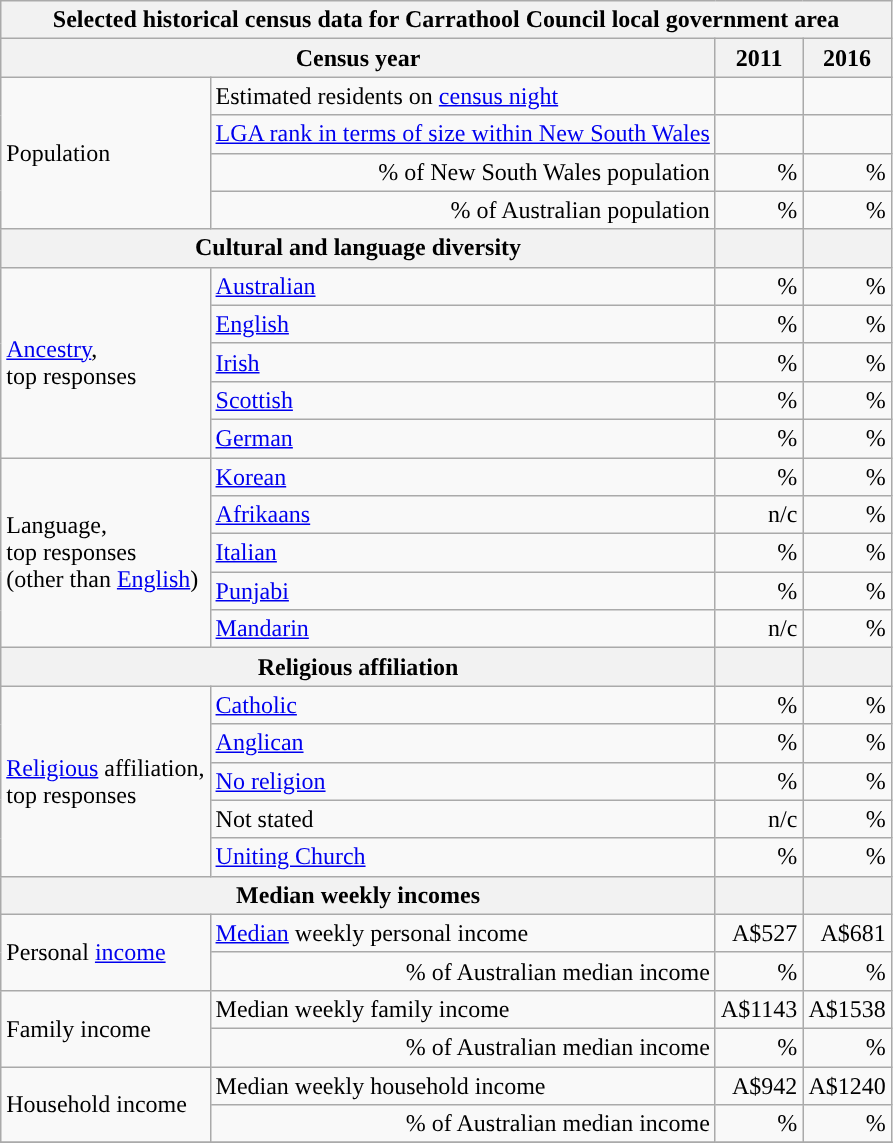<table class="wikitable">
<tr>
<th colspan=7>Selected historical census data for Carrathool Council local government area</th>
</tr>
<tr>
<th colspan=3>Census year</th>
<th>2011</th>
<th>2016</th>
</tr>
<tr>
<td rowspan=4 colspan="2">Population</td>
<td>Estimated residents on <a href='#'>census night</a></td>
<td align="right"></td>
<td align="right"> </td>
</tr>
<tr>
<td align="right"><a href='#'>LGA rank in terms of size within New South Wales</a></td>
<td align="right"></td>
<td align="right"> </td>
</tr>
<tr>
<td align="right">% of New South Wales population</td>
<td align="right">%</td>
<td align="right"> %</td>
</tr>
<tr>
<td align="right">% of Australian population</td>
<td align="right">%</td>
<td align="right"> %</td>
</tr>
<tr>
<th colspan=3>Cultural and language diversity</th>
<th></th>
<th></th>
</tr>
<tr>
<td rowspan=5 colspan=2><a href='#'>Ancestry</a>,<br>top responses</td>
<td><a href='#'>Australian</a></td>
<td align="right">%</td>
<td align="right"> %</td>
</tr>
<tr>
<td><a href='#'>English</a></td>
<td align="right">%</td>
<td align="right"> %</td>
</tr>
<tr>
<td><a href='#'>Irish</a></td>
<td align="right">%</td>
<td align="right"> %</td>
</tr>
<tr>
<td><a href='#'>Scottish</a></td>
<td align="right">%</td>
<td align="right"> %</td>
</tr>
<tr>
<td><a href='#'>German</a></td>
<td align="right">%</td>
<td align="right"> %</td>
</tr>
<tr>
<td rowspan=5 colspan=2>Language,<br>top responses<br>(other than <a href='#'>English</a>)</td>
<td><a href='#'>Korean</a></td>
<td align="right">%</td>
<td align="right"> %</td>
</tr>
<tr>
<td><a href='#'>Afrikaans</a></td>
<td align="right">n/c</td>
<td align="right"> %</td>
</tr>
<tr>
<td><a href='#'>Italian</a></td>
<td align="right">%</td>
<td align="right"> %</td>
</tr>
<tr>
<td><a href='#'>Punjabi</a></td>
<td align="right">%</td>
<td align="right"> %</td>
</tr>
<tr>
<td><a href='#'>Mandarin</a></td>
<td align="right">n/c</td>
<td align="right"> %</td>
</tr>
<tr>
<th colspan=3>Religious affiliation</th>
<th></th>
<th></th>
</tr>
<tr>
<td rowspan=5 colspan=2><a href='#'>Religious</a> affiliation,<br>top responses</td>
<td><a href='#'>Catholic</a></td>
<td align="right">%</td>
<td align="right"> %</td>
</tr>
<tr>
<td><a href='#'>Anglican</a></td>
<td align="right">%</td>
<td align="right"> %</td>
</tr>
<tr>
<td><a href='#'>No religion</a></td>
<td align="right">%</td>
<td align="right"> %</td>
</tr>
<tr>
<td>Not stated</td>
<td align="right">n/c</td>
<td align="right"> %</td>
</tr>
<tr>
<td><a href='#'>Uniting Church</a></td>
<td align="right">%</td>
<td align="right"> %</td>
</tr>
<tr>
<th colspan=3>Median weekly incomes</th>
<th></th>
<th></th>
</tr>
<tr>
<td rowspan=2 colspan=2>Personal <a href='#'>income</a></td>
<td><a href='#'>Median</a> weekly personal income</td>
<td align="right">A$527</td>
<td align="right">A$681</td>
</tr>
<tr>
<td align="right">% of Australian median income</td>
<td align="right">%</td>
<td align="right">%</td>
</tr>
<tr>
<td rowspan=2 colspan=2>Family income</td>
<td>Median weekly family income</td>
<td align="right">A$1143</td>
<td align="right">A$1538</td>
</tr>
<tr>
<td align="right">% of Australian median income</td>
<td align="right">%</td>
<td align="right">%</td>
</tr>
<tr>
<td rowspan=2 colspan=2>Household income</td>
<td>Median weekly household income</td>
<td align="right">A$942</td>
<td align="right">A$1240</td>
</tr>
<tr>
<td align="right">% of Australian median income</td>
<td align="right">%</td>
<td align="right">%</td>
</tr>
<tr>
</tr>
</table>
